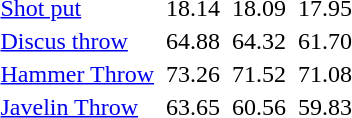<table>
<tr>
<td><a href='#'>Shot put</a></td>
<td></td>
<td>18.14 </td>
<td></td>
<td>18.09 </td>
<td></td>
<td>17.95</td>
</tr>
<tr>
<td><a href='#'>Discus throw</a></td>
<td></td>
<td>64.88 </td>
<td></td>
<td>64.32 </td>
<td></td>
<td>61.70</td>
</tr>
<tr>
<td><a href='#'>Hammer Throw</a></td>
<td></td>
<td>73.26 </td>
<td></td>
<td>71.52</td>
<td></td>
<td>71.08 </td>
</tr>
<tr>
<td><a href='#'>Javelin Throw</a></td>
<td></td>
<td>63.65</td>
<td></td>
<td>60.56 </td>
<td></td>
<td>59.83 </td>
</tr>
</table>
